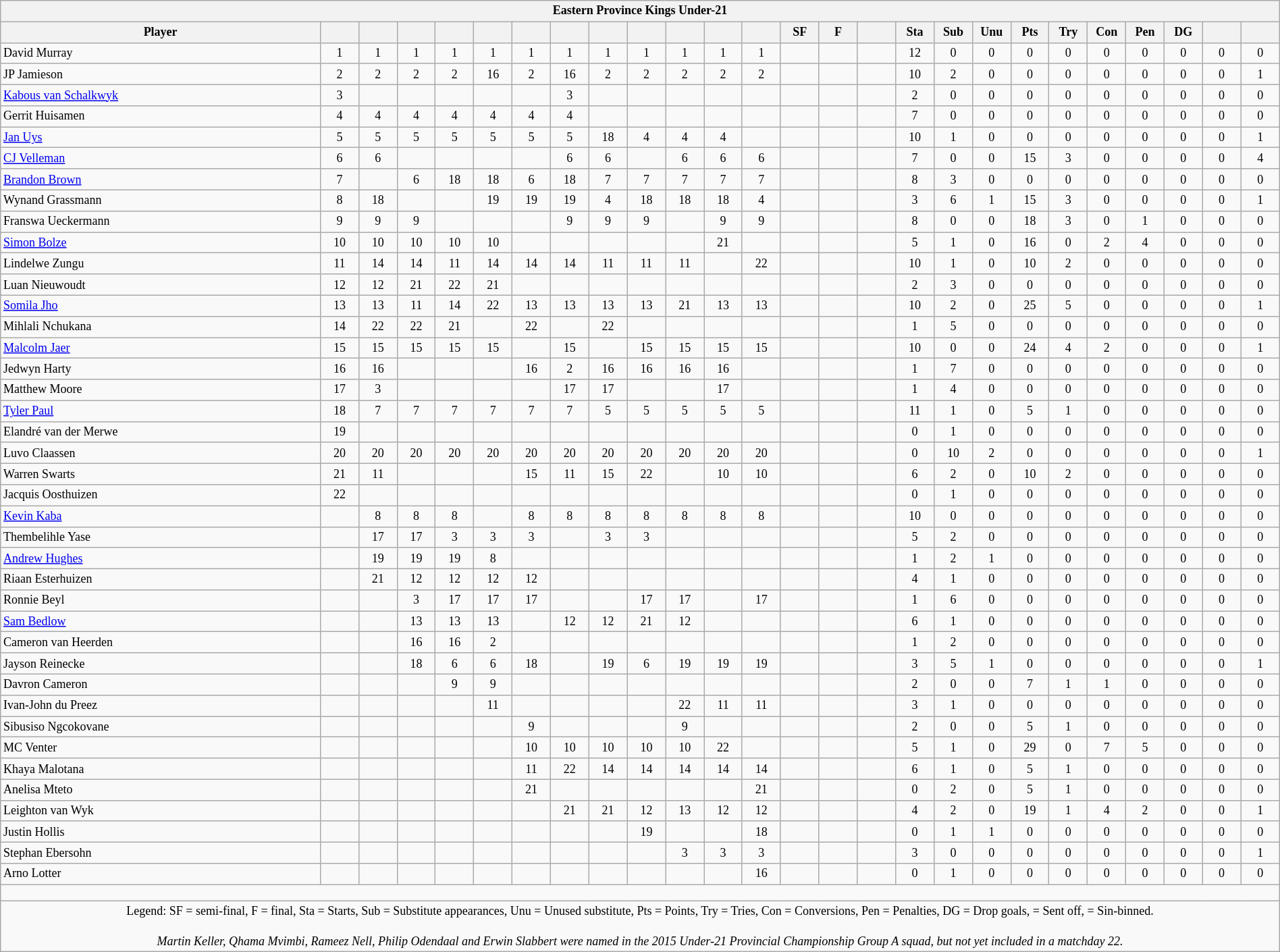<table class="wikitable sortable" style="text-align:center; font-size:75%; width:100%">
<tr>
<th colspan="100%">Eastern Province Kings Under-21</th>
</tr>
<tr>
<th style="width:25%;">Player</th>
<th style="width:3%;"></th>
<th style="width:3%;"></th>
<th style="width:3%;"></th>
<th style="width:3%;"></th>
<th style="width:3%;"></th>
<th style="width:3%;"></th>
<th style="width:3%;"></th>
<th style="width:3%;"></th>
<th style="width:3%;"></th>
<th style="width:3%;"></th>
<th style="width:3%;"></th>
<th style="width:3%;"></th>
<th style="width:3%;">SF</th>
<th style="width:3%;">F</th>
<th style="width:3%;"></th>
<th style="width:3%;">Sta</th>
<th style="width:3%;">Sub</th>
<th style="width:3%;">Unu</th>
<th style="width:3%;">Pts</th>
<th style="width:3%;">Try</th>
<th style="width:3%;">Con</th>
<th style="width:3%;">Pen</th>
<th style="width:3%;">DG</th>
<th style="width:3%;"></th>
<th style="width:3%;"></th>
</tr>
<tr>
<td align=left>David Murray</td>
<td>1</td>
<td>1</td>
<td>1</td>
<td>1</td>
<td>1</td>
<td>1</td>
<td>1</td>
<td>1</td>
<td>1</td>
<td>1</td>
<td>1</td>
<td>1</td>
<td></td>
<td></td>
<td></td>
<td>12</td>
<td>0</td>
<td>0</td>
<td>0</td>
<td>0</td>
<td>0</td>
<td>0</td>
<td>0</td>
<td>0</td>
<td>0</td>
</tr>
<tr>
<td align=left>JP Jamieson</td>
<td>2</td>
<td>2</td>
<td>2</td>
<td>2</td>
<td>16 </td>
<td>2</td>
<td>16 </td>
<td>2</td>
<td>2</td>
<td>2</td>
<td>2</td>
<td>2</td>
<td></td>
<td></td>
<td></td>
<td>10</td>
<td>2</td>
<td>0</td>
<td>0</td>
<td>0</td>
<td>0</td>
<td>0</td>
<td>0</td>
<td>0</td>
<td>1</td>
</tr>
<tr>
<td align=left><a href='#'>Kabous van Schalkwyk</a></td>
<td>3</td>
<td></td>
<td></td>
<td></td>
<td></td>
<td></td>
<td>3</td>
<td></td>
<td></td>
<td></td>
<td></td>
<td></td>
<td></td>
<td></td>
<td></td>
<td>2</td>
<td>0</td>
<td>0</td>
<td>0</td>
<td>0</td>
<td>0</td>
<td>0</td>
<td>0</td>
<td>0</td>
<td>0</td>
</tr>
<tr>
<td align=left>Gerrit Huisamen</td>
<td>4</td>
<td>4</td>
<td>4</td>
<td>4</td>
<td>4</td>
<td>4</td>
<td>4</td>
<td></td>
<td></td>
<td></td>
<td></td>
<td></td>
<td></td>
<td></td>
<td></td>
<td>7</td>
<td>0</td>
<td>0</td>
<td>0</td>
<td>0</td>
<td>0</td>
<td>0</td>
<td>0</td>
<td>0</td>
<td>0</td>
</tr>
<tr>
<td align=left><a href='#'>Jan Uys</a></td>
<td>5</td>
<td>5</td>
<td>5</td>
<td>5</td>
<td>5</td>
<td>5</td>
<td>5</td>
<td>18 </td>
<td>4</td>
<td>4</td>
<td>4</td>
<td></td>
<td></td>
<td></td>
<td></td>
<td>10</td>
<td>1</td>
<td>0</td>
<td>0</td>
<td>0</td>
<td>0</td>
<td>0</td>
<td>0</td>
<td>0</td>
<td>1</td>
</tr>
<tr>
<td align=left><a href='#'>CJ Velleman</a></td>
<td>6</td>
<td>6</td>
<td></td>
<td></td>
<td></td>
<td></td>
<td>6</td>
<td>6</td>
<td></td>
<td>6</td>
<td>6</td>
<td>6</td>
<td></td>
<td></td>
<td></td>
<td>7</td>
<td>0</td>
<td>0</td>
<td>15</td>
<td>3</td>
<td>0</td>
<td>0</td>
<td>0</td>
<td>0</td>
<td>4</td>
</tr>
<tr>
<td align=left><a href='#'>Brandon Brown</a></td>
<td>7</td>
<td></td>
<td>6</td>
<td>18 </td>
<td>18 </td>
<td>6</td>
<td>18 </td>
<td>7</td>
<td>7</td>
<td>7</td>
<td>7</td>
<td>7</td>
<td></td>
<td></td>
<td></td>
<td>8</td>
<td>3</td>
<td>0</td>
<td>0</td>
<td>0</td>
<td>0</td>
<td>0</td>
<td>0</td>
<td>0</td>
<td>0</td>
</tr>
<tr>
<td align=left>Wynand Grassmann</td>
<td>8</td>
<td>18 </td>
<td></td>
<td></td>
<td>19 </td>
<td>19</td>
<td>19 </td>
<td>4</td>
<td>18 </td>
<td>18 </td>
<td>18 </td>
<td>4</td>
<td></td>
<td></td>
<td></td>
<td>3</td>
<td>6</td>
<td>1</td>
<td>15</td>
<td>3</td>
<td>0</td>
<td>0</td>
<td>0</td>
<td>0</td>
<td>1</td>
</tr>
<tr>
<td align=left>Franswa Ueckermann</td>
<td>9</td>
<td>9</td>
<td>9</td>
<td></td>
<td></td>
<td></td>
<td>9</td>
<td>9</td>
<td>9</td>
<td></td>
<td>9</td>
<td>9</td>
<td></td>
<td></td>
<td></td>
<td>8</td>
<td>0</td>
<td>0</td>
<td>18</td>
<td>3</td>
<td>0</td>
<td>1</td>
<td>0</td>
<td>0</td>
<td>0</td>
</tr>
<tr>
<td align=left><a href='#'>Simon Bolze</a></td>
<td>10</td>
<td>10</td>
<td>10</td>
<td>10</td>
<td>10</td>
<td></td>
<td></td>
<td></td>
<td></td>
<td></td>
<td>21 </td>
<td></td>
<td></td>
<td></td>
<td></td>
<td>5</td>
<td>1</td>
<td>0</td>
<td>16</td>
<td>0</td>
<td>2</td>
<td>4</td>
<td>0</td>
<td>0</td>
<td>0</td>
</tr>
<tr>
<td align=left>Lindelwe Zungu</td>
<td>11</td>
<td>14</td>
<td>14</td>
<td>11</td>
<td>14</td>
<td>14</td>
<td>14</td>
<td>11</td>
<td>11</td>
<td>11</td>
<td></td>
<td>22 </td>
<td></td>
<td></td>
<td></td>
<td>10</td>
<td>1</td>
<td>0</td>
<td>10</td>
<td>2</td>
<td>0</td>
<td>0</td>
<td>0</td>
<td>0</td>
<td>0</td>
</tr>
<tr>
<td align=left>Luan Nieuwoudt</td>
<td>12</td>
<td>12</td>
<td>21 </td>
<td>22 </td>
<td>21 </td>
<td></td>
<td></td>
<td></td>
<td></td>
<td></td>
<td></td>
<td></td>
<td></td>
<td></td>
<td></td>
<td>2</td>
<td>3</td>
<td>0</td>
<td>0</td>
<td>0</td>
<td>0</td>
<td>0</td>
<td>0</td>
<td>0</td>
<td>0</td>
</tr>
<tr>
<td align=left><a href='#'>Somila Jho</a></td>
<td>13</td>
<td>13</td>
<td>11</td>
<td>14</td>
<td>22 </td>
<td>13</td>
<td>13</td>
<td>13</td>
<td>13</td>
<td>21 </td>
<td>13</td>
<td>13</td>
<td></td>
<td></td>
<td></td>
<td>10</td>
<td>2</td>
<td>0</td>
<td>25</td>
<td>5</td>
<td>0</td>
<td>0</td>
<td>0</td>
<td>0</td>
<td>1</td>
</tr>
<tr>
<td align=left>Mihlali Nchukana</td>
<td>14</td>
<td>22 </td>
<td>22 </td>
<td>21 </td>
<td></td>
<td>22 </td>
<td></td>
<td>22 </td>
<td></td>
<td></td>
<td></td>
<td></td>
<td></td>
<td></td>
<td></td>
<td>1</td>
<td>5</td>
<td>0</td>
<td>0</td>
<td>0</td>
<td>0</td>
<td>0</td>
<td>0</td>
<td>0</td>
<td>0</td>
</tr>
<tr>
<td align=left><a href='#'>Malcolm Jaer</a></td>
<td>15</td>
<td>15</td>
<td>15</td>
<td>15</td>
<td>15</td>
<td></td>
<td>15</td>
<td></td>
<td>15</td>
<td>15</td>
<td>15</td>
<td>15</td>
<td></td>
<td></td>
<td></td>
<td>10</td>
<td>0</td>
<td>0</td>
<td>24</td>
<td>4</td>
<td>2</td>
<td>0</td>
<td>0</td>
<td>0</td>
<td>1</td>
</tr>
<tr>
<td align=left>Jedwyn Harty</td>
<td>16 </td>
<td>16 </td>
<td></td>
<td></td>
<td></td>
<td>16 </td>
<td>2</td>
<td>16 </td>
<td>16 </td>
<td>16 </td>
<td>16 </td>
<td></td>
<td></td>
<td></td>
<td></td>
<td>1</td>
<td>7</td>
<td>0</td>
<td>0</td>
<td>0</td>
<td>0</td>
<td>0</td>
<td>0</td>
<td>0</td>
<td>0</td>
</tr>
<tr>
<td align=left>Matthew Moore</td>
<td>17 </td>
<td>3</td>
<td></td>
<td></td>
<td></td>
<td></td>
<td>17 </td>
<td>17 </td>
<td></td>
<td></td>
<td>17 </td>
<td></td>
<td></td>
<td></td>
<td></td>
<td>1</td>
<td>4</td>
<td>0</td>
<td>0</td>
<td>0</td>
<td>0</td>
<td>0</td>
<td>0</td>
<td>0</td>
<td>0</td>
</tr>
<tr>
<td align=left><a href='#'>Tyler Paul</a></td>
<td>18 </td>
<td>7</td>
<td>7</td>
<td>7</td>
<td>7</td>
<td>7</td>
<td>7</td>
<td>5</td>
<td>5</td>
<td>5</td>
<td>5</td>
<td>5</td>
<td></td>
<td></td>
<td></td>
<td>11</td>
<td>1</td>
<td>0</td>
<td>5</td>
<td>1</td>
<td>0</td>
<td>0</td>
<td>0</td>
<td>0</td>
<td>0</td>
</tr>
<tr>
<td align=left>Elandré van der Merwe</td>
<td>19 </td>
<td></td>
<td></td>
<td></td>
<td></td>
<td></td>
<td></td>
<td></td>
<td></td>
<td></td>
<td></td>
<td></td>
<td></td>
<td></td>
<td></td>
<td>0</td>
<td>1</td>
<td>0</td>
<td>0</td>
<td>0</td>
<td>0</td>
<td>0</td>
<td>0</td>
<td>0</td>
<td>0</td>
</tr>
<tr>
<td align=left>Luvo Claassen</td>
<td>20</td>
<td>20 </td>
<td>20</td>
<td>20 </td>
<td>20 </td>
<td>20 </td>
<td>20 </td>
<td>20 </td>
<td>20 </td>
<td>20 </td>
<td>20 </td>
<td>20 </td>
<td></td>
<td></td>
<td></td>
<td>0</td>
<td>10</td>
<td>2</td>
<td>0</td>
<td>0</td>
<td>0</td>
<td>0</td>
<td>0</td>
<td>0</td>
<td>1</td>
</tr>
<tr>
<td align=left>Warren Swarts</td>
<td>21 </td>
<td>11</td>
<td></td>
<td></td>
<td></td>
<td>15</td>
<td>11</td>
<td>15</td>
<td>22 </td>
<td></td>
<td>10</td>
<td>10</td>
<td></td>
<td></td>
<td></td>
<td>6</td>
<td>2</td>
<td>0</td>
<td>10</td>
<td>2</td>
<td>0</td>
<td>0</td>
<td>0</td>
<td>0</td>
<td>0</td>
</tr>
<tr>
<td align=left>Jacquis Oosthuizen</td>
<td>22 </td>
<td></td>
<td></td>
<td></td>
<td></td>
<td></td>
<td></td>
<td></td>
<td></td>
<td></td>
<td></td>
<td></td>
<td></td>
<td></td>
<td></td>
<td>0</td>
<td>1</td>
<td>0</td>
<td>0</td>
<td>0</td>
<td>0</td>
<td>0</td>
<td>0</td>
<td>0</td>
<td>0</td>
</tr>
<tr>
<td align=left><a href='#'>Kevin Kaba</a></td>
<td></td>
<td>8</td>
<td>8</td>
<td>8</td>
<td></td>
<td>8</td>
<td>8</td>
<td>8</td>
<td>8</td>
<td>8</td>
<td>8</td>
<td>8</td>
<td></td>
<td></td>
<td></td>
<td>10</td>
<td>0</td>
<td>0</td>
<td>0</td>
<td>0</td>
<td>0</td>
<td>0</td>
<td>0</td>
<td>0</td>
<td>0</td>
</tr>
<tr>
<td align=left>Thembelihle Yase</td>
<td></td>
<td>17 </td>
<td>17 </td>
<td>3</td>
<td>3</td>
<td>3</td>
<td></td>
<td>3</td>
<td>3</td>
<td></td>
<td></td>
<td></td>
<td></td>
<td></td>
<td></td>
<td>5</td>
<td>2</td>
<td>0</td>
<td>0</td>
<td>0</td>
<td>0</td>
<td>0</td>
<td>0</td>
<td>0</td>
<td>0</td>
</tr>
<tr>
<td align=left><a href='#'>Andrew Hughes</a></td>
<td></td>
<td>19 </td>
<td>19</td>
<td>19 </td>
<td>8</td>
<td></td>
<td></td>
<td></td>
<td></td>
<td></td>
<td></td>
<td></td>
<td></td>
<td></td>
<td></td>
<td>1</td>
<td>2</td>
<td>1</td>
<td>0</td>
<td>0</td>
<td>0</td>
<td>0</td>
<td>0</td>
<td>0</td>
<td>0</td>
</tr>
<tr>
<td align=left>Riaan Esterhuizen</td>
<td></td>
<td>21 </td>
<td>12</td>
<td>12</td>
<td>12</td>
<td>12</td>
<td></td>
<td></td>
<td></td>
<td></td>
<td></td>
<td></td>
<td></td>
<td></td>
<td></td>
<td>4</td>
<td>1</td>
<td>0</td>
<td>0</td>
<td>0</td>
<td>0</td>
<td>0</td>
<td>0</td>
<td>0</td>
<td>0</td>
</tr>
<tr>
<td align=left>Ronnie Beyl</td>
<td></td>
<td></td>
<td>3</td>
<td>17 </td>
<td>17 </td>
<td>17 </td>
<td></td>
<td></td>
<td>17 </td>
<td>17 </td>
<td></td>
<td>17 </td>
<td></td>
<td></td>
<td></td>
<td>1</td>
<td>6</td>
<td>0</td>
<td>0</td>
<td>0</td>
<td>0</td>
<td>0</td>
<td>0</td>
<td>0</td>
<td>0</td>
</tr>
<tr>
<td align=left><a href='#'>Sam Bedlow</a></td>
<td></td>
<td></td>
<td>13</td>
<td>13</td>
<td>13</td>
<td></td>
<td>12</td>
<td>12</td>
<td>21 </td>
<td>12</td>
<td></td>
<td></td>
<td></td>
<td></td>
<td></td>
<td>6</td>
<td>1</td>
<td>0</td>
<td>0</td>
<td>0</td>
<td>0</td>
<td>0</td>
<td>0</td>
<td>0</td>
<td>0</td>
</tr>
<tr>
<td align=left>Cameron van Heerden</td>
<td></td>
<td></td>
<td>16 </td>
<td>16 </td>
<td>2</td>
<td></td>
<td></td>
<td></td>
<td></td>
<td></td>
<td></td>
<td></td>
<td></td>
<td></td>
<td></td>
<td>1</td>
<td>2</td>
<td>0</td>
<td>0</td>
<td>0</td>
<td>0</td>
<td>0</td>
<td>0</td>
<td>0</td>
<td>0</td>
</tr>
<tr>
<td align=left>Jayson Reinecke</td>
<td></td>
<td></td>
<td>18 </td>
<td>6</td>
<td>6</td>
<td>18 </td>
<td></td>
<td>19 </td>
<td>6</td>
<td>19</td>
<td>19 </td>
<td>19 </td>
<td></td>
<td></td>
<td></td>
<td>3</td>
<td>5</td>
<td>1</td>
<td>0</td>
<td>0</td>
<td>0</td>
<td>0</td>
<td>0</td>
<td>0</td>
<td>1</td>
</tr>
<tr>
<td align=left>Davron Cameron</td>
<td></td>
<td></td>
<td></td>
<td>9</td>
<td>9</td>
<td></td>
<td></td>
<td></td>
<td></td>
<td></td>
<td></td>
<td></td>
<td></td>
<td></td>
<td></td>
<td>2</td>
<td>0</td>
<td>0</td>
<td>7</td>
<td>1</td>
<td>1</td>
<td>0</td>
<td>0</td>
<td>0</td>
<td>0</td>
</tr>
<tr>
<td align=left>Ivan-John du Preez</td>
<td></td>
<td></td>
<td></td>
<td></td>
<td>11</td>
<td></td>
<td></td>
<td></td>
<td></td>
<td>22 </td>
<td>11</td>
<td>11</td>
<td></td>
<td></td>
<td></td>
<td>3</td>
<td>1</td>
<td>0</td>
<td>0</td>
<td>0</td>
<td>0</td>
<td>0</td>
<td>0</td>
<td>0</td>
<td>0</td>
</tr>
<tr>
<td align=left>Sibusiso Ngcokovane</td>
<td></td>
<td></td>
<td></td>
<td></td>
<td></td>
<td>9</td>
<td></td>
<td></td>
<td></td>
<td>9</td>
<td></td>
<td></td>
<td></td>
<td></td>
<td></td>
<td>2</td>
<td>0</td>
<td>0</td>
<td>5</td>
<td>1</td>
<td>0</td>
<td>0</td>
<td>0</td>
<td>0</td>
<td>0</td>
</tr>
<tr>
<td align=left>MC Venter</td>
<td></td>
<td></td>
<td></td>
<td></td>
<td></td>
<td>10</td>
<td>10</td>
<td>10</td>
<td>10</td>
<td>10</td>
<td>22 </td>
<td></td>
<td></td>
<td></td>
<td></td>
<td>5</td>
<td>1</td>
<td>0</td>
<td>29</td>
<td>0</td>
<td>7</td>
<td>5</td>
<td>0</td>
<td>0</td>
<td>0</td>
</tr>
<tr>
<td align=left>Khaya Malotana</td>
<td></td>
<td></td>
<td></td>
<td></td>
<td></td>
<td>11</td>
<td>22 </td>
<td>14</td>
<td>14</td>
<td>14</td>
<td>14</td>
<td>14</td>
<td></td>
<td></td>
<td></td>
<td>6</td>
<td>1</td>
<td>0</td>
<td>5</td>
<td>1</td>
<td>0</td>
<td>0</td>
<td>0</td>
<td>0</td>
<td>0</td>
</tr>
<tr>
<td align=left>Anelisa Mteto</td>
<td></td>
<td></td>
<td></td>
<td></td>
<td></td>
<td>21 </td>
<td></td>
<td></td>
<td></td>
<td></td>
<td></td>
<td>21 </td>
<td></td>
<td></td>
<td></td>
<td>0</td>
<td>2</td>
<td>0</td>
<td>5</td>
<td>1</td>
<td>0</td>
<td>0</td>
<td>0</td>
<td>0</td>
<td>0</td>
</tr>
<tr>
<td align=left>Leighton van Wyk</td>
<td></td>
<td></td>
<td></td>
<td></td>
<td></td>
<td></td>
<td>21 </td>
<td>21 </td>
<td>12</td>
<td>13</td>
<td>12</td>
<td>12</td>
<td></td>
<td></td>
<td></td>
<td>4</td>
<td>2</td>
<td>0</td>
<td>19</td>
<td>1</td>
<td>4</td>
<td>2</td>
<td>0</td>
<td>0</td>
<td>1</td>
</tr>
<tr>
<td align=left>Justin Hollis</td>
<td></td>
<td></td>
<td></td>
<td></td>
<td></td>
<td></td>
<td></td>
<td></td>
<td>19 </td>
<td></td>
<td></td>
<td>18</td>
<td></td>
<td></td>
<td></td>
<td>0</td>
<td>1</td>
<td>1</td>
<td>0</td>
<td>0</td>
<td>0</td>
<td>0</td>
<td>0</td>
<td>0</td>
<td>0</td>
</tr>
<tr>
<td align=left>Stephan Ebersohn</td>
<td></td>
<td></td>
<td></td>
<td></td>
<td></td>
<td></td>
<td></td>
<td></td>
<td></td>
<td>3</td>
<td>3</td>
<td>3</td>
<td></td>
<td></td>
<td></td>
<td>3</td>
<td>0</td>
<td>0</td>
<td>0</td>
<td>0</td>
<td>0</td>
<td>0</td>
<td>0</td>
<td>0</td>
<td>1</td>
</tr>
<tr>
<td align=left>Arno Lotter</td>
<td></td>
<td></td>
<td></td>
<td></td>
<td></td>
<td></td>
<td></td>
<td></td>
<td></td>
<td></td>
<td></td>
<td>16 </td>
<td></td>
<td></td>
<td></td>
<td>0</td>
<td>1</td>
<td>0</td>
<td>0</td>
<td>0</td>
<td>0</td>
<td>0</td>
<td>0</td>
<td>0</td>
<td>0</td>
</tr>
<tr>
<td colspan="100%" style="height: 10px;"></td>
</tr>
<tr>
<td colspan="100%" style="text-align:center;">Legend: SF = semi-final, F = final, Sta = Starts, Sub = Substitute appearances, Unu = Unused substitute, Pts = Points, Try = Tries, Con = Conversions, Pen = Penalties, DG = Drop goals,  = Sent off,  = Sin-binned. <br> <br> <em>Martin Keller, Qhama Mvimbi, Rameez Nell, Philip Odendaal and Erwin Slabbert were named in the 2015 Under-21 Provincial Championship Group A squad, but not yet included in a matchday 22.</em></td>
</tr>
</table>
